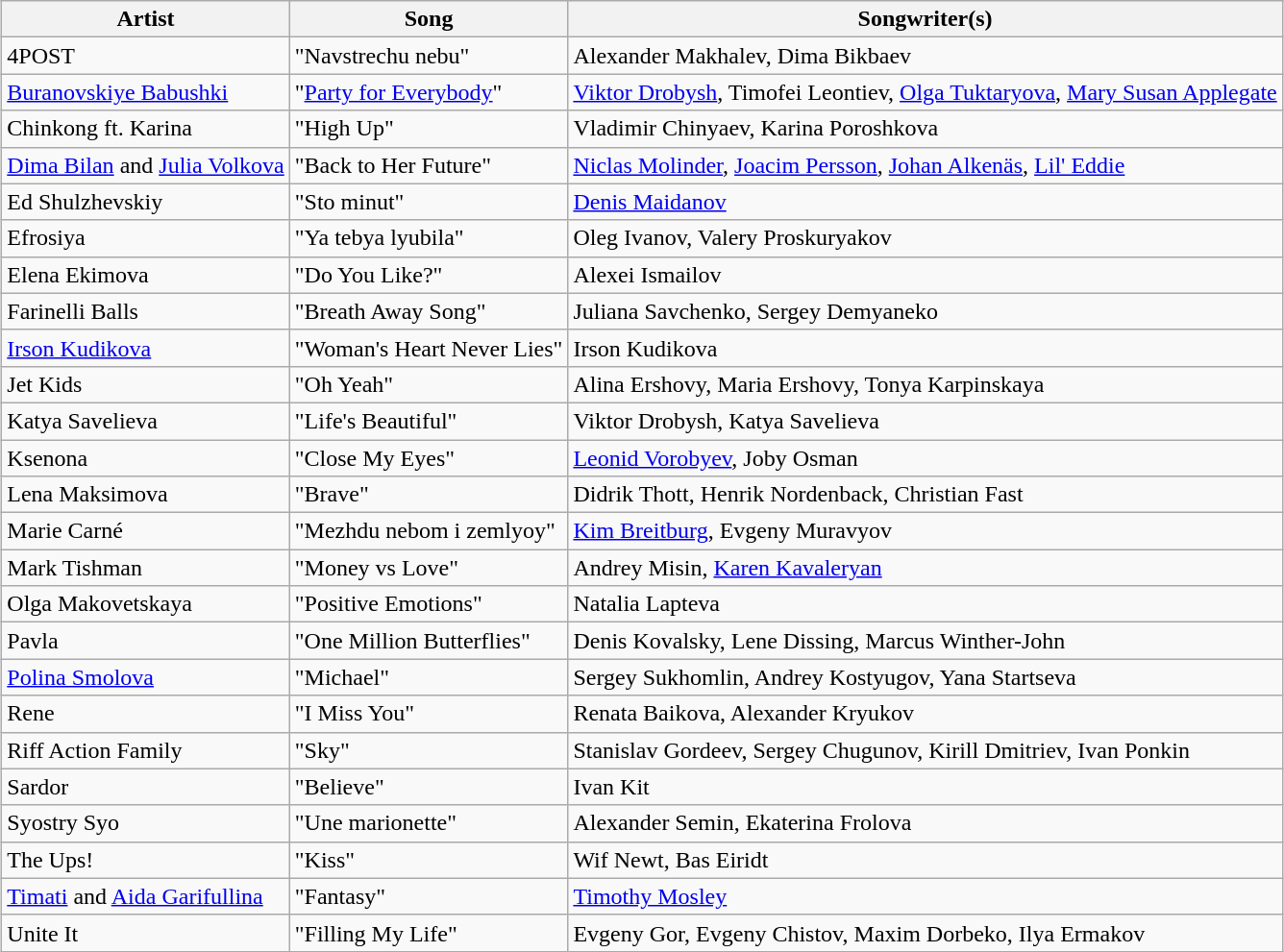<table class="sortable wikitable" style="margin: 1em auto 1em auto;">
<tr>
<th>Artist</th>
<th>Song</th>
<th class="unsortable">Songwriter(s)</th>
</tr>
<tr>
<td>4POST</td>
<td>"Navstrechu nebu" </td>
<td>Alexander Makhalev, Dima Bikbaev</td>
</tr>
<tr>
<td><a href='#'>Buranovskiye Babushki</a></td>
<td>"<a href='#'>Party for Everybody</a>"</td>
<td><a href='#'>Viktor Drobysh</a>, Timofei Leontiev, <a href='#'>Olga Tuktaryova</a>, <a href='#'>Mary Susan Applegate</a></td>
</tr>
<tr>
<td>Chinkong ft. Karina</td>
<td>"High Up"</td>
<td>Vladimir Chinyaev, Karina Poroshkova</td>
</tr>
<tr>
<td><a href='#'>Dima Bilan</a> and <a href='#'>Julia Volkova</a></td>
<td>"Back to Her Future"</td>
<td><a href='#'>Niclas Molinder</a>, <a href='#'>Joacim Persson</a>, <a href='#'>Johan Alkenäs</a>, <a href='#'>Lil' Eddie</a></td>
</tr>
<tr>
<td>Ed Shulzhevskiy</td>
<td>"Sto minut" </td>
<td><a href='#'>Denis Maidanov</a></td>
</tr>
<tr>
<td>Efrosiya</td>
<td>"Ya tebya lyubila" </td>
<td>Oleg Ivanov, Valery Proskuryakov</td>
</tr>
<tr>
<td>Elena Ekimova</td>
<td>"Do You Like?"</td>
<td>Alexei Ismailov</td>
</tr>
<tr>
<td>Farinelli Balls</td>
<td>"Breath Away Song"</td>
<td>Juliana Savchenko, Sergey Demyaneko</td>
</tr>
<tr>
<td><a href='#'>Irson Kudikova</a></td>
<td>"Woman's Heart Never Lies"</td>
<td>Irson Kudikova</td>
</tr>
<tr>
<td>Jet Kids</td>
<td>"Oh Yeah"</td>
<td>Alina Ershovy, Maria Ershovy, Tonya Karpinskaya</td>
</tr>
<tr>
<td>Katya Savelieva</td>
<td>"Life's Beautiful"</td>
<td>Viktor Drobysh, Katya Savelieva</td>
</tr>
<tr>
<td>Ksenona</td>
<td>"Close My Eyes"</td>
<td><a href='#'>Leonid Vorobyev</a>, Joby Osman</td>
</tr>
<tr>
<td>Lena Maksimova</td>
<td>"Brave"</td>
<td>Didrik Thott, Henrik Nordenback, Christian Fast</td>
</tr>
<tr>
<td>Marie Carné</td>
<td>"Mezhdu nebom i zemlyoy" </td>
<td><a href='#'>Kim Breitburg</a>, Evgeny Muravyov</td>
</tr>
<tr>
<td>Mark Tishman</td>
<td>"Money vs Love"</td>
<td>Andrey Misin, <a href='#'>Karen Kavaleryan</a></td>
</tr>
<tr>
<td>Olga Makovetskaya</td>
<td>"Positive Emotions"</td>
<td>Natalia Lapteva</td>
</tr>
<tr>
<td>Pavla</td>
<td>"One Million Butterflies"</td>
<td>Denis Kovalsky, Lene Dissing, Marcus Winther-John</td>
</tr>
<tr>
<td><a href='#'>Polina Smolova</a></td>
<td>"Michael"</td>
<td>Sergey Sukhomlin, Andrey Kostyugov, Yana Startseva</td>
</tr>
<tr>
<td>Rene</td>
<td>"I Miss You"</td>
<td>Renata Baikova, Alexander Kryukov</td>
</tr>
<tr>
<td>Riff Action Family</td>
<td>"Sky"</td>
<td>Stanislav Gordeev, Sergey Chugunov, Kirill Dmitriev, Ivan Ponkin</td>
</tr>
<tr>
<td>Sardor</td>
<td>"Believe"</td>
<td>Ivan Kit</td>
</tr>
<tr>
<td>Syostry Syo</td>
<td>"Une marionette"</td>
<td>Alexander Semin, Ekaterina Frolova</td>
</tr>
<tr>
<td>The Ups!</td>
<td>"Kiss"</td>
<td>Wif Newt, Bas Eiridt</td>
</tr>
<tr>
<td><a href='#'>Timati</a> and <a href='#'>Aida Garifullina</a></td>
<td>"Fantasy"</td>
<td><a href='#'>Timothy Mosley</a></td>
</tr>
<tr>
<td>Unite It</td>
<td>"Filling My Life"</td>
<td>Evgeny Gor, Evgeny Chistov, Maxim Dorbeko, Ilya Ermakov</td>
</tr>
</table>
